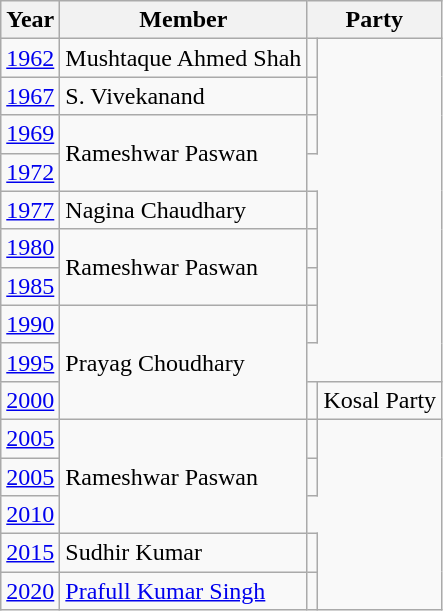<table class="wikitable sortable">
<tr>
<th>Year</th>
<th>Member</th>
<th colspan="2">Party</th>
</tr>
<tr>
<td><a href='#'>1962</a></td>
<td>Mushtaque Ahmed Shah</td>
<td></td>
</tr>
<tr>
<td><a href='#'>1967</a></td>
<td>S. Vivekanand</td>
<td></td>
</tr>
<tr>
<td><a href='#'>1969</a></td>
<td rowspan="2">Rameshwar Paswan</td>
<td></td>
</tr>
<tr>
<td><a href='#'>1972</a></td>
</tr>
<tr>
<td><a href='#'>1977</a></td>
<td>Nagina Chaudhary</td>
<td></td>
</tr>
<tr>
<td><a href='#'>1980</a></td>
<td rowspan="2">Rameshwar Paswan</td>
<td></td>
</tr>
<tr>
<td><a href='#'>1985</a></td>
<td></td>
</tr>
<tr>
<td><a href='#'>1990</a></td>
<td rowspan="3">Prayag Choudhary</td>
<td></td>
</tr>
<tr>
<td><a href='#'>1995</a></td>
</tr>
<tr>
<td><a href='#'>2000</a></td>
<td style=background-color:></td>
<td>Kosal Party</td>
</tr>
<tr>
<td><a href='#'>2005</a></td>
<td rowspan="3">Rameshwar Paswan</td>
<td></td>
</tr>
<tr>
<td><a href='#'>2005</a></td>
<td></td>
</tr>
<tr>
<td><a href='#'>2010</a></td>
</tr>
<tr>
<td><a href='#'>2015</a></td>
<td>Sudhir Kumar</td>
<td></td>
</tr>
<tr>
<td><a href='#'>2020</a></td>
<td><a href='#'>Prafull Kumar Singh</a></td>
<td></td>
</tr>
</table>
